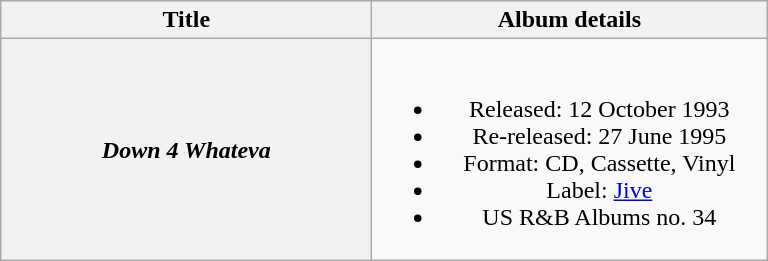<table class="wikitable plainrowheaders" style="text-align:center;">
<tr>
<th scope="col" style="width:15em;">Title</th>
<th scope="col" style="width:16em;">Album details</th>
</tr>
<tr>
<th scope="row"><em>Down 4 Whateva</em></th>
<td><br><ul><li>Released: 12 October 1993</li><li>Re-released: 27 June 1995</li><li>Format: CD, Cassette, Vinyl</li><li>Label: <a href='#'>Jive</a></li><li>US R&B Albums no. 34</li></ul></td>
</tr>
</table>
